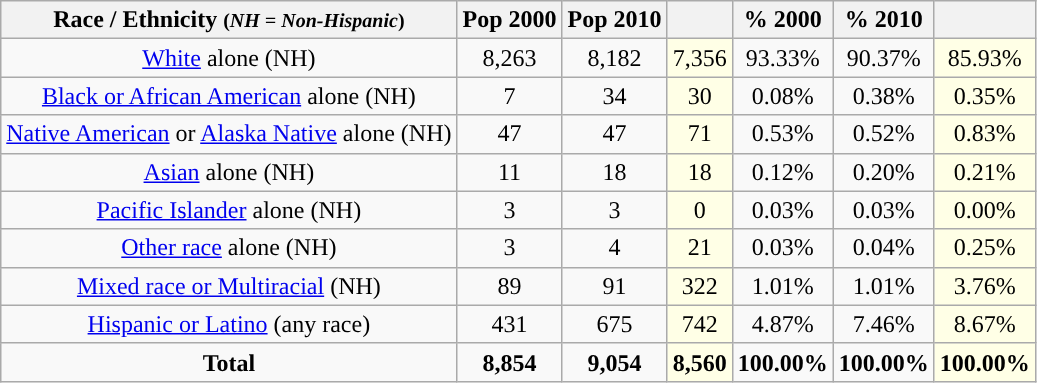<table class="wikitable" style="text-align:center;">
<tr>
<th>Race / Ethnicity <small>(<em>NH = Non-Hispanic</em>)</small></th>
<th>Pop 2000</th>
<th>Pop 2010</th>
<th></th>
<th>% 2000</th>
<th>% 2010</th>
<th></th>
</tr>
<tr>
<td><a href='#'>White</a> alone (NH)</td>
<td>8,263</td>
<td>8,182</td>
<td style='background: #ffffe6;'>7,356</td>
<td>93.33%</td>
<td>90.37%</td>
<td style='background: #ffffe6;'>85.93%</td>
</tr>
<tr>
<td><a href='#'>Black or African American</a> alone (NH)</td>
<td>7</td>
<td>34</td>
<td style='background: #ffffe6;'>30</td>
<td>0.08%</td>
<td>0.38%</td>
<td style='background: #ffffe6;'>0.35%</td>
</tr>
<tr>
<td><a href='#'>Native American</a> or <a href='#'>Alaska Native</a> alone (NH)</td>
<td>47</td>
<td>47</td>
<td style='background: #ffffe6;'>71</td>
<td>0.53%</td>
<td>0.52%</td>
<td style='background: #ffffe6;'>0.83%</td>
</tr>
<tr>
<td><a href='#'>Asian</a> alone (NH)</td>
<td>11</td>
<td>18</td>
<td style='background: #ffffe6;'>18</td>
<td>0.12%</td>
<td>0.20%</td>
<td style='background: #ffffe6;'>0.21%</td>
</tr>
<tr>
<td><a href='#'>Pacific Islander</a> alone (NH)</td>
<td>3</td>
<td>3</td>
<td style='background: #ffffe6;'>0</td>
<td>0.03%</td>
<td>0.03%</td>
<td style='background: #ffffe6;'>0.00%</td>
</tr>
<tr>
<td><a href='#'>Other race</a> alone (NH)</td>
<td>3</td>
<td>4</td>
<td style='background: #ffffe6;'>21</td>
<td>0.03%</td>
<td>0.04%</td>
<td style='background: #ffffe6;'>0.25%</td>
</tr>
<tr>
<td><a href='#'>Mixed race or Multiracial</a> (NH)</td>
<td>89</td>
<td>91</td>
<td style='background: #ffffe6;'>322</td>
<td>1.01%</td>
<td>1.01%</td>
<td style='background: #ffffe6;'>3.76%</td>
</tr>
<tr>
<td><a href='#'>Hispanic or Latino</a> (any race)</td>
<td>431</td>
<td>675</td>
<td style='background: #ffffe6;'>742</td>
<td>4.87%</td>
<td>7.46%</td>
<td style='background: #ffffe6;'>8.67%</td>
</tr>
<tr>
<td><strong>Total</strong></td>
<td><strong>8,854</strong></td>
<td><strong>9,054</strong></td>
<td style='background: #ffffe6;'><strong>8,560</strong></td>
<td><strong>100.00%</strong></td>
<td><strong>100.00%</strong></td>
<td style='background: #ffffe6;'><strong>100.00%</strong></td>
</tr>
</table>
